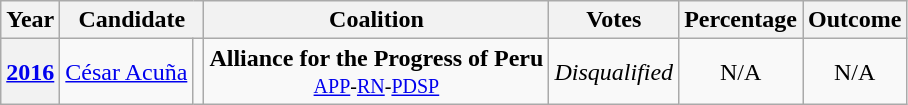<table class="wikitable" style="text-align:center">
<tr>
<th>Year</th>
<th colspan="2">Candidate</th>
<th>Coalition</th>
<th>Votes</th>
<th>Percentage</th>
<th>Outcome</th>
</tr>
<tr>
<th><strong><a href='#'>2016</a></strong></th>
<td><a href='#'>César Acuña</a></td>
<td></td>
<td><strong>Alliance for the Progress of Peru</strong><br><small><a href='#'>APP</a>-<a href='#'>RN</a>-<a href='#'>PDSP</a></small></td>
<td><em>Disqualified</em></td>
<td>N/A</td>
<td>N/A</td>
</tr>
</table>
